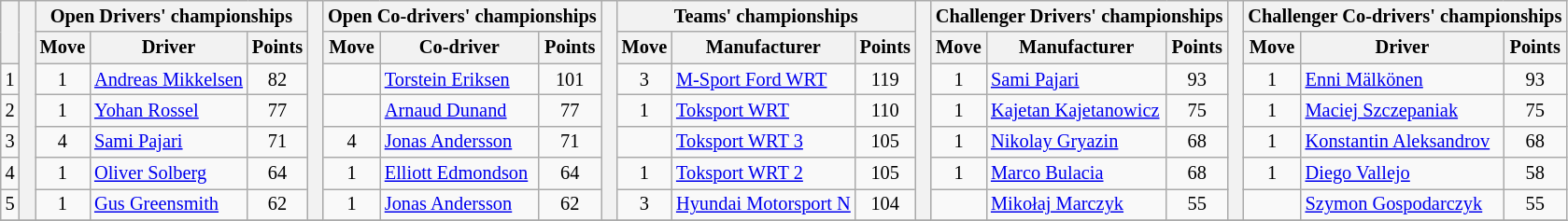<table class="wikitable" style="font-size:85%;">
<tr>
<th rowspan="2"></th>
<th rowspan="7" style="width:5px;"></th>
<th colspan="3" nowrap>Open Drivers' championships</th>
<th rowspan="7" style="width:5px;"></th>
<th colspan="3" nowrap>Open Co-drivers' championships</th>
<th rowspan="7" style="width:5px;"></th>
<th colspan="3" nowrap>Teams' championships</th>
<th rowspan="7" style="width:5px;"></th>
<th colspan="3" nowrap>Challenger Drivers' championships</th>
<th rowspan="7" style="width:5px;"></th>
<th colspan="3" nowrap>Challenger Co-drivers' championships</th>
</tr>
<tr>
<th>Move</th>
<th>Driver</th>
<th>Points</th>
<th>Move</th>
<th>Co-driver</th>
<th>Points</th>
<th>Move</th>
<th>Manufacturer</th>
<th>Points</th>
<th>Move</th>
<th>Manufacturer</th>
<th>Points</th>
<th>Move</th>
<th>Driver</th>
<th>Points</th>
</tr>
<tr>
<td align="center">1</td>
<td align="center"> 1</td>
<td><a href='#'>Andreas Mikkelsen</a></td>
<td align="center">82</td>
<td align="center"></td>
<td><a href='#'>Torstein Eriksen</a></td>
<td align="center">101</td>
<td align="center"> 3</td>
<td><a href='#'>M-Sport Ford WRT</a></td>
<td align="center">119</td>
<td align="center"> 1</td>
<td><a href='#'>Sami Pajari</a></td>
<td align="center">93</td>
<td align="center"> 1</td>
<td><a href='#'>Enni Mälkönen</a></td>
<td align="center">93</td>
</tr>
<tr>
<td align="center">2</td>
<td align="center"> 1</td>
<td><a href='#'>Yohan Rossel</a></td>
<td align="center">77</td>
<td align="center"></td>
<td><a href='#'>Arnaud Dunand</a></td>
<td align="center">77</td>
<td align="center"> 1</td>
<td><a href='#'>Toksport WRT</a></td>
<td align="center">110</td>
<td align="center"> 1</td>
<td><a href='#'>Kajetan Kajetanowicz</a></td>
<td align="center">75</td>
<td align="center"> 1</td>
<td><a href='#'>Maciej Szczepaniak</a></td>
<td align="center">75</td>
</tr>
<tr>
<td align="center">3</td>
<td align="center"> 4</td>
<td><a href='#'>Sami Pajari</a></td>
<td align="center">71</td>
<td align="center"> 4</td>
<td><a href='#'>Jonas Andersson</a></td>
<td align="center">71</td>
<td align="center"></td>
<td><a href='#'>Toksport WRT 3</a></td>
<td align="center">105</td>
<td align="center"> 1</td>
<td><a href='#'>Nikolay Gryazin</a></td>
<td align="center">68</td>
<td align="center"> 1</td>
<td><a href='#'>Konstantin Aleksandrov</a></td>
<td align="center">68</td>
</tr>
<tr>
<td align="center">4</td>
<td align="center"> 1</td>
<td><a href='#'>Oliver Solberg</a></td>
<td align="center">64</td>
<td align="center"> 1</td>
<td><a href='#'>Elliott Edmondson</a></td>
<td align="center">64</td>
<td align="center"> 1</td>
<td><a href='#'>Toksport WRT 2</a></td>
<td align="center">105</td>
<td align="center"> 1</td>
<td><a href='#'>Marco Bulacia</a></td>
<td align="center">68</td>
<td align="center"> 1</td>
<td><a href='#'>Diego Vallejo</a></td>
<td align="center">58</td>
</tr>
<tr>
<td align="center">5</td>
<td align="center"> 1</td>
<td><a href='#'>Gus Greensmith</a></td>
<td align="center">62</td>
<td align="center"> 1</td>
<td><a href='#'>Jonas Andersson</a></td>
<td align="center">62</td>
<td align="center"> 3</td>
<td><a href='#'>Hyundai Motorsport N</a></td>
<td align="center">104</td>
<td align="center"></td>
<td><a href='#'>Mikołaj Marczyk</a></td>
<td align="center">55</td>
<td align="center"></td>
<td><a href='#'>Szymon Gospodarczyk</a></td>
<td align="center">55</td>
</tr>
<tr>
</tr>
</table>
